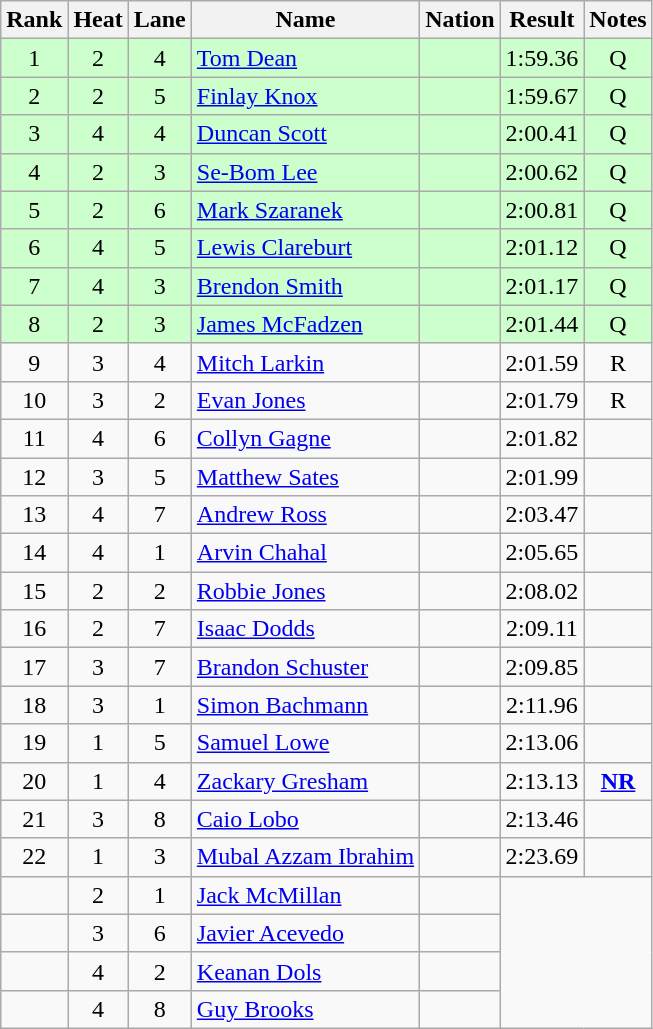<table class="wikitable sortable" style="text-align:center">
<tr>
<th>Rank</th>
<th>Heat</th>
<th>Lane</th>
<th>Name</th>
<th>Nation</th>
<th>Result</th>
<th>Notes</th>
</tr>
<tr bgcolor=ccffcc>
<td>1</td>
<td>2</td>
<td>4</td>
<td align=left><a href='#'>Tom Dean</a></td>
<td align=left></td>
<td>1:59.36</td>
<td>Q</td>
</tr>
<tr bgcolor=ccffcc>
<td>2</td>
<td>2</td>
<td>5</td>
<td align=left><a href='#'>Finlay Knox</a></td>
<td align=left></td>
<td>1:59.67</td>
<td>Q</td>
</tr>
<tr bgcolor=ccffcc>
<td>3</td>
<td>4</td>
<td>4</td>
<td align=left><a href='#'>Duncan Scott</a></td>
<td align=left></td>
<td>2:00.41</td>
<td>Q</td>
</tr>
<tr bgcolor=ccffcc>
<td>4</td>
<td>2</td>
<td>3</td>
<td align=left><a href='#'>Se-Bom Lee</a></td>
<td align=left></td>
<td>2:00.62</td>
<td>Q</td>
</tr>
<tr bgcolor=ccffcc>
<td>5</td>
<td>2</td>
<td>6</td>
<td align=left><a href='#'>Mark Szaranek</a></td>
<td align=left></td>
<td>2:00.81</td>
<td>Q</td>
</tr>
<tr bgcolor=ccffcc>
<td>6</td>
<td>4</td>
<td>5</td>
<td align=left><a href='#'>Lewis Clareburt</a></td>
<td align=left></td>
<td>2:01.12</td>
<td>Q</td>
</tr>
<tr bgcolor=ccffcc>
<td>7</td>
<td>4</td>
<td>3</td>
<td align=left><a href='#'>Brendon Smith</a></td>
<td align=left></td>
<td>2:01.17</td>
<td>Q</td>
</tr>
<tr bgcolor=ccffcc>
<td>8</td>
<td>2</td>
<td>3</td>
<td align=left><a href='#'>James McFadzen</a></td>
<td align=left></td>
<td>2:01.44</td>
<td>Q</td>
</tr>
<tr>
<td>9</td>
<td>3</td>
<td>4</td>
<td align=left><a href='#'>Mitch Larkin</a></td>
<td align=left></td>
<td>2:01.59</td>
<td>R</td>
</tr>
<tr>
<td>10</td>
<td>3</td>
<td>2</td>
<td align=left><a href='#'>Evan Jones</a></td>
<td align=left></td>
<td>2:01.79</td>
<td>R</td>
</tr>
<tr>
<td>11</td>
<td>4</td>
<td>6</td>
<td align=left><a href='#'>Collyn Gagne</a></td>
<td align=left></td>
<td>2:01.82</td>
<td></td>
</tr>
<tr>
<td>12</td>
<td>3</td>
<td>5</td>
<td align=left><a href='#'>Matthew Sates</a></td>
<td align=left></td>
<td>2:01.99</td>
<td></td>
</tr>
<tr>
<td>13</td>
<td>4</td>
<td>7</td>
<td align=left><a href='#'>Andrew Ross</a></td>
<td align=left></td>
<td>2:03.47</td>
<td></td>
</tr>
<tr>
<td>14</td>
<td>4</td>
<td>1</td>
<td align=left><a href='#'>Arvin Chahal</a></td>
<td align=left></td>
<td>2:05.65</td>
<td></td>
</tr>
<tr>
<td>15</td>
<td>2</td>
<td>2</td>
<td align=left><a href='#'>Robbie Jones</a></td>
<td align=left></td>
<td>2:08.02</td>
<td></td>
</tr>
<tr>
<td>16</td>
<td>2</td>
<td>7</td>
<td align=left><a href='#'>Isaac Dodds</a></td>
<td align=left></td>
<td>2:09.11</td>
<td></td>
</tr>
<tr>
<td>17</td>
<td>3</td>
<td>7</td>
<td align=left><a href='#'>Brandon Schuster</a></td>
<td align=left></td>
<td>2:09.85</td>
<td></td>
</tr>
<tr>
<td>18</td>
<td>3</td>
<td>1</td>
<td align=left><a href='#'>Simon Bachmann</a></td>
<td align=left></td>
<td>2:11.96</td>
<td></td>
</tr>
<tr>
<td>19</td>
<td>1</td>
<td>5</td>
<td align="left"><a href='#'>Samuel Lowe</a></td>
<td align=left></td>
<td>2:13.06</td>
<td></td>
</tr>
<tr>
<td>20</td>
<td>1</td>
<td>4</td>
<td align=left><a href='#'>Zackary Gresham</a></td>
<td align=left></td>
<td>2:13.13</td>
<td><strong><a href='#'>NR</a></strong></td>
</tr>
<tr>
<td>21</td>
<td>3</td>
<td>8</td>
<td align=left><a href='#'>Caio Lobo</a></td>
<td align=left></td>
<td>2:13.46</td>
<td></td>
</tr>
<tr>
<td>22</td>
<td>1</td>
<td>3</td>
<td align=left><a href='#'>Mubal Azzam Ibrahim</a></td>
<td align=left></td>
<td>2:23.69</td>
<td></td>
</tr>
<tr>
<td></td>
<td>2</td>
<td>1</td>
<td align=left><a href='#'>Jack McMillan</a></td>
<td align=left></td>
<td rowspan=4 colspan=2></td>
</tr>
<tr>
<td></td>
<td>3</td>
<td>6</td>
<td align=left><a href='#'>Javier Acevedo</a></td>
<td align=left></td>
</tr>
<tr>
<td></td>
<td>4</td>
<td>2</td>
<td align=left><a href='#'>Keanan Dols</a></td>
<td align=left></td>
</tr>
<tr>
<td></td>
<td>4</td>
<td>8</td>
<td align=left><a href='#'>Guy Brooks</a></td>
<td align=left></td>
</tr>
</table>
